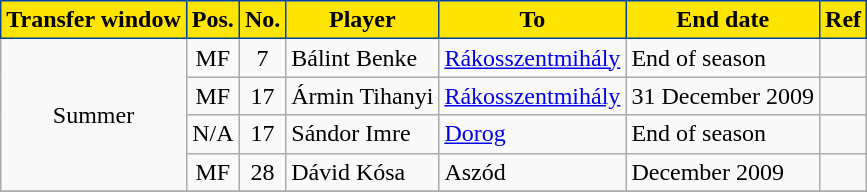<table class="wikitable plainrowheaders sortable">
<tr>
<th style="background-color:#FDE500;color:black;border:1px solid #004292">Transfer window</th>
<th style="background-color:#FDE500;color:black;border:1px solid #004292">Pos.</th>
<th style="background-color:#FDE500;color:black;border:1px solid #004292">No.</th>
<th style="background-color:#FDE500;color:black;border:1px solid #004292">Player</th>
<th style="background-color:#FDE500;color:black;border:1px solid #004292">To</th>
<th style="background-color:#FDE500;color:black;border:1px solid #004292">End date</th>
<th style="background-color:#FDE500;color:black;border:1px solid #004292">Ref</th>
</tr>
<tr>
<td rowspan="4" style="text-align:center;">Summer</td>
<td style="text-align:center;">MF</td>
<td style="text-align:center;">7</td>
<td style="text-align:left;"> Bálint Benke</td>
<td style="text-align:left;"><a href='#'>Rákosszentmihály</a></td>
<td style="text-align:left;">End of season</td>
<td></td>
</tr>
<tr>
<td style="text-align:center;">MF</td>
<td style="text-align:center;">17</td>
<td style="text-align:left;"> Ármin Tihanyi</td>
<td style="text-align:left;"><a href='#'>Rákosszentmihály</a></td>
<td style="text-align:left;">31 December 2009</td>
<td></td>
</tr>
<tr>
<td style="text-align:center;">N/A</td>
<td style="text-align:center;">17</td>
<td style="text-align:left;"> Sándor Imre</td>
<td style="text-align:left;"><a href='#'>Dorog</a></td>
<td style="text-align:left;">End of season</td>
<td></td>
</tr>
<tr>
<td style="text-align:center;">MF</td>
<td style="text-align:center;">28</td>
<td style="text-align:left;"> Dávid Kósa</td>
<td style="text-align:left;">Aszód</td>
<td style="text-align:left;">December 2009</td>
<td></td>
</tr>
<tr>
</tr>
</table>
